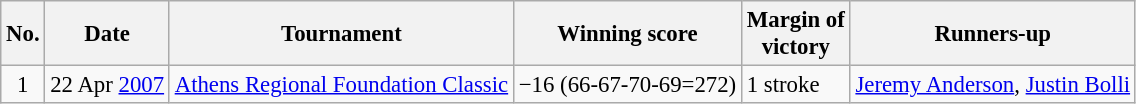<table class="wikitable" style="font-size:95%;">
<tr>
<th>No.</th>
<th>Date</th>
<th>Tournament</th>
<th>Winning score</th>
<th>Margin of<br>victory</th>
<th>Runners-up</th>
</tr>
<tr>
<td align=center>1</td>
<td align=right>22 Apr <a href='#'>2007</a></td>
<td><a href='#'>Athens Regional Foundation Classic</a></td>
<td>−16 (66-67-70-69=272)</td>
<td>1 stroke</td>
<td> <a href='#'>Jeremy Anderson</a>,  <a href='#'>Justin Bolli</a></td>
</tr>
</table>
